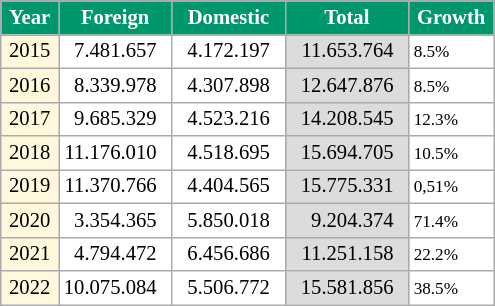<table class="wikitable plainrowheaders" style="background:#fff; font-size:86%; line-height:16px; border:grey solid 1px; border-collapse:collapse;">
<tr style="color:white;">
<th scope="col" style="background:#00966E; width:32px;">Year</th>
<th scope="col" style="background:#00966E; width:69px;">Foreign</th>
<th scope="col" style="background:#00966E; width:69px;">Domestic</th>
<th scope="col" style="background:#00966E; width:76px;">Total</th>
<th style="width:50px; background:#00966E;">Growth</th>
</tr>
<tr>
<td align=center bgcolor=#FFF8DC>2015</td>
<td align=right>7.481.657  </td>
<td align=right>4.172.197  </td>
<td align=right bgcolor=#DCDCDC>11.653.764  </td>
<td align=left><small></small> <small>8.5%</small></td>
</tr>
<tr>
<td align=center bgcolor=#FFF8DC>2016</td>
<td align=right>8.339.978  </td>
<td align=right>4.307.898  </td>
<td align=right bgcolor=#DCDCDC>12.647.876  </td>
<td align=left><small></small> <small>8.5%</small></td>
</tr>
<tr>
<td align=center bgcolor=#FFF8DC>2017</td>
<td align=right>9.685.329  </td>
<td align=right>4.523.216  </td>
<td align=right bgcolor=#DCDCDC>14.208.545  </td>
<td align=left><small></small> <small>12.3%</small></td>
</tr>
<tr>
<td align=center bgcolor=#FFF8DC>2018</td>
<td align=right>11.176.010  </td>
<td align=right>4.518.695  </td>
<td align=right bgcolor=#DCDCDC>15.694.705  </td>
<td align=left><small></small> <small>10.5%</small></td>
</tr>
<tr>
<td align=center bgcolor=#FFF8DC>2019</td>
<td align=right>11.370.766  </td>
<td align=right>4.404.565  </td>
<td align=right bgcolor=#DCDCDC>15.775.331  </td>
<td align=left><small></small> <small>0,51%</small></td>
</tr>
<tr>
<td align=center bgcolor=#FFF8DC>2020</td>
<td align=right>3.354.365  </td>
<td align=right>5.850.018  </td>
<td align=right bgcolor=#DCDCDC>9.204.374  </td>
<td align=left><small></small> <small>71.4%</small></td>
</tr>
<tr>
<td align=center bgcolor=#FFF8DC>2021</td>
<td align=right>4.794.472  </td>
<td align=right>6.456.686  </td>
<td align=right bgcolor=#DCDCDC>11.251.158  </td>
<td align=left><small></small> <small>22.2%</small></td>
</tr>
<tr>
<td align=center bgcolor=#FFF8DC>2022</td>
<td align=right>10.075.084  </td>
<td align=right>5.506.772  </td>
<td align=right bgcolor=#DCDCDC>15.581.856  </td>
<td align=left><small></small> <small>38.5%</small></td>
</tr>
</table>
